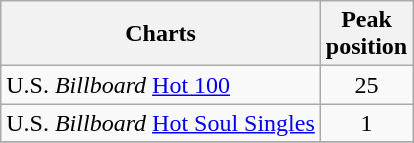<table class="wikitable sortable">
<tr>
<th>Charts</th>
<th>Peak<br>position</th>
</tr>
<tr>
<td>U.S. <em>Billboard</em> <a href='#'>Hot 100</a></td>
<td align="center">25</td>
</tr>
<tr>
<td>U.S. <em>Billboard</em> <a href='#'>Hot Soul Singles</a></td>
<td align="center">1</td>
</tr>
<tr>
</tr>
</table>
